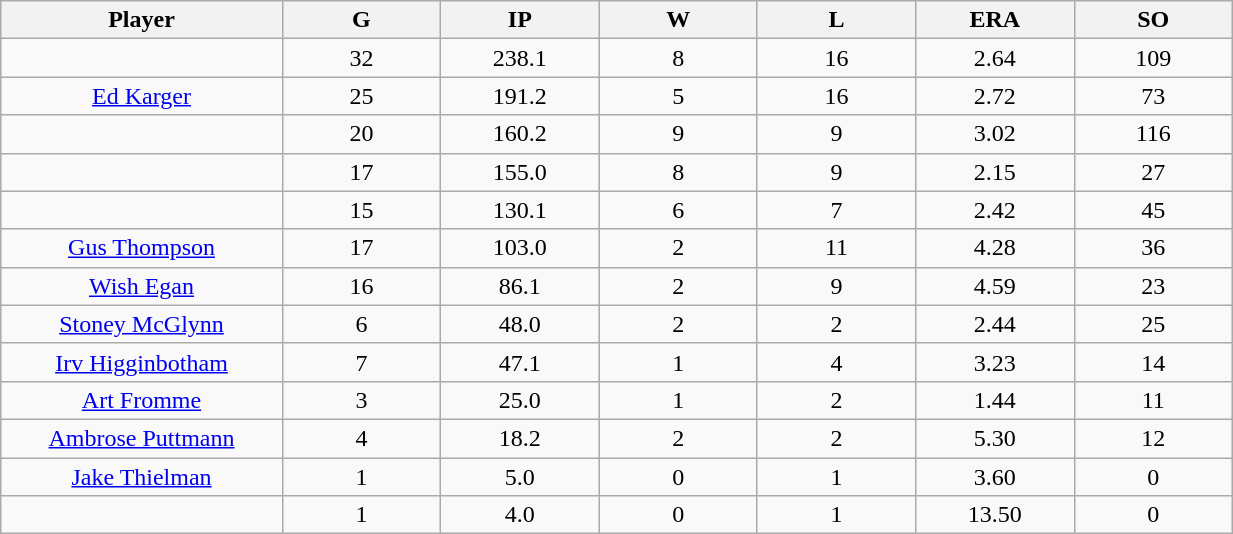<table class="wikitable sortable">
<tr>
<th bgcolor="#DDDDFF" width="16%">Player</th>
<th bgcolor="#DDDDFF" width="9%">G</th>
<th bgcolor="#DDDDFF" width="9%">IP</th>
<th bgcolor="#DDDDFF" width="9%">W</th>
<th bgcolor="#DDDDFF" width="9%">L</th>
<th bgcolor="#DDDDFF" width="9%">ERA</th>
<th bgcolor="#DDDDFF" width="9%">SO</th>
</tr>
<tr align="center">
<td></td>
<td>32</td>
<td>238.1</td>
<td>8</td>
<td>16</td>
<td>2.64</td>
<td>109</td>
</tr>
<tr align="center">
<td><a href='#'>Ed Karger</a></td>
<td>25</td>
<td>191.2</td>
<td>5</td>
<td>16</td>
<td>2.72</td>
<td>73</td>
</tr>
<tr align=center>
<td></td>
<td>20</td>
<td>160.2</td>
<td>9</td>
<td>9</td>
<td>3.02</td>
<td>116</td>
</tr>
<tr align="center">
<td></td>
<td>17</td>
<td>155.0</td>
<td>8</td>
<td>9</td>
<td>2.15</td>
<td>27</td>
</tr>
<tr align="center">
<td></td>
<td>15</td>
<td>130.1</td>
<td>6</td>
<td>7</td>
<td>2.42</td>
<td>45</td>
</tr>
<tr align="center">
<td><a href='#'>Gus Thompson</a></td>
<td>17</td>
<td>103.0</td>
<td>2</td>
<td>11</td>
<td>4.28</td>
<td>36</td>
</tr>
<tr align=center>
<td><a href='#'>Wish Egan</a></td>
<td>16</td>
<td>86.1</td>
<td>2</td>
<td>9</td>
<td>4.59</td>
<td>23</td>
</tr>
<tr align=center>
<td><a href='#'>Stoney McGlynn</a></td>
<td>6</td>
<td>48.0</td>
<td>2</td>
<td>2</td>
<td>2.44</td>
<td>25</td>
</tr>
<tr align=center>
<td><a href='#'>Irv Higginbotham</a></td>
<td>7</td>
<td>47.1</td>
<td>1</td>
<td>4</td>
<td>3.23</td>
<td>14</td>
</tr>
<tr align=center>
<td><a href='#'>Art Fromme</a></td>
<td>3</td>
<td>25.0</td>
<td>1</td>
<td>2</td>
<td>1.44</td>
<td>11</td>
</tr>
<tr align=center>
<td><a href='#'>Ambrose Puttmann</a></td>
<td>4</td>
<td>18.2</td>
<td>2</td>
<td>2</td>
<td>5.30</td>
<td>12</td>
</tr>
<tr align=center>
<td><a href='#'>Jake Thielman</a></td>
<td>1</td>
<td>5.0</td>
<td>0</td>
<td>1</td>
<td>3.60</td>
<td>0</td>
</tr>
<tr align=center>
<td></td>
<td>1</td>
<td>4.0</td>
<td>0</td>
<td>1</td>
<td>13.50</td>
<td>0</td>
</tr>
</table>
